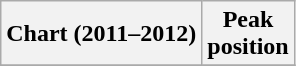<table class="wikitable sortable">
<tr>
<th align=left>Chart (2011–2012)</th>
<th align=center>Peak<br>position</th>
</tr>
<tr>
</tr>
</table>
